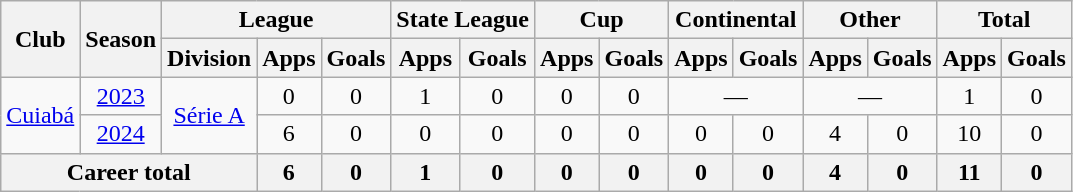<table class="wikitable" style="text-align:center">
<tr>
<th rowspan="2">Club</th>
<th rowspan="2">Season</th>
<th colspan="3">League</th>
<th colspan="2">State League</th>
<th colspan="2">Cup</th>
<th colspan="2">Continental</th>
<th colspan="2">Other</th>
<th colspan="2">Total</th>
</tr>
<tr>
<th>Division</th>
<th>Apps</th>
<th>Goals</th>
<th>Apps</th>
<th>Goals</th>
<th>Apps</th>
<th>Goals</th>
<th>Apps</th>
<th>Goals</th>
<th>Apps</th>
<th>Goals</th>
<th>Apps</th>
<th>Goals</th>
</tr>
<tr>
<td rowspan=2><a href='#'>Cuiabá</a></td>
<td><a href='#'>2023</a></td>
<td rowspan=2><a href='#'>Série A</a></td>
<td>0</td>
<td>0</td>
<td>1</td>
<td>0</td>
<td>0</td>
<td>0</td>
<td colspan=2>—</td>
<td colspan=2>—</td>
<td>1</td>
<td>0</td>
</tr>
<tr>
<td><a href='#'>2024</a></td>
<td>6</td>
<td>0</td>
<td>0</td>
<td>0</td>
<td>0</td>
<td>0</td>
<td>0</td>
<td>0</td>
<td>4</td>
<td>0</td>
<td>10</td>
<td>0</td>
</tr>
<tr>
<th colspan=3>Career total</th>
<th>6</th>
<th>0</th>
<th>1</th>
<th>0</th>
<th>0</th>
<th>0</th>
<th>0</th>
<th>0</th>
<th>4</th>
<th>0</th>
<th>11</th>
<th>0</th>
</tr>
</table>
